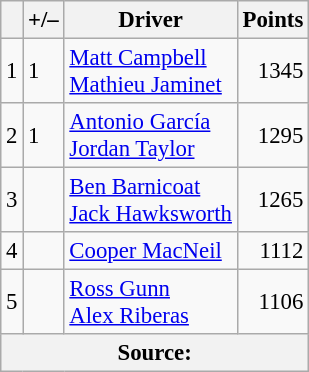<table class="wikitable" style="font-size: 95%;">
<tr>
<th scope="col"></th>
<th scope="col">+/–</th>
<th scope="col">Driver</th>
<th scope="col">Points</th>
</tr>
<tr>
<td align=center>1</td>
<td align="left"> 1</td>
<td> <a href='#'>Matt Campbell</a><br> <a href='#'>Mathieu Jaminet</a></td>
<td align=right>1345</td>
</tr>
<tr>
<td align=center>2</td>
<td align="left"> 1</td>
<td> <a href='#'>Antonio García</a><br> <a href='#'>Jordan Taylor</a></td>
<td align=right>1295</td>
</tr>
<tr>
<td align=center>3</td>
<td align="left"></td>
<td> <a href='#'>Ben Barnicoat</a><br> <a href='#'>Jack Hawksworth</a></td>
<td align=right>1265</td>
</tr>
<tr>
<td align=center>4</td>
<td align="left"></td>
<td> <a href='#'>Cooper MacNeil</a></td>
<td align=right>1112</td>
</tr>
<tr>
<td align=center>5</td>
<td align="left"></td>
<td> <a href='#'>Ross Gunn</a><br> <a href='#'>Alex Riberas</a></td>
<td align=right>1106</td>
</tr>
<tr>
<th colspan=5>Source:</th>
</tr>
</table>
